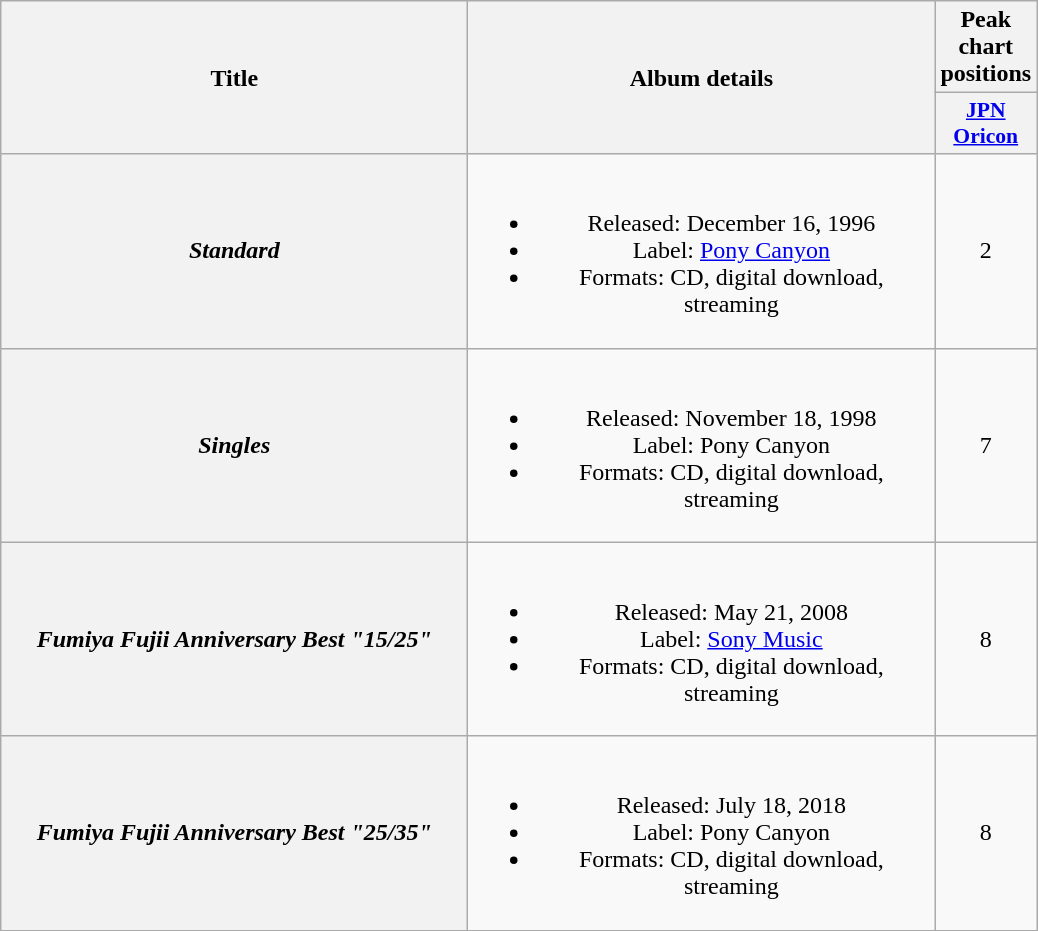<table class="wikitable plainrowheaders" style="text-align:center;">
<tr>
<th scope="col" rowspan="2" style="width:19em;">Title</th>
<th scope="col" rowspan="2" style="width:19em;">Album details</th>
<th scope="col">Peak chart positions</th>
</tr>
<tr>
<th scope="col" style="width:2.9em;font-size:90%;"><a href='#'>JPN<br>Oricon</a><br></th>
</tr>
<tr>
<th scope="row"><em>Standard</em></th>
<td><br><ul><li>Released: December 16, 1996</li><li>Label: <a href='#'>Pony Canyon</a></li><li>Formats: CD, digital download, streaming</li></ul></td>
<td>2</td>
</tr>
<tr>
<th scope="row"><em>Singles</em></th>
<td><br><ul><li>Released: November 18, 1998</li><li>Label: Pony Canyon</li><li>Formats: CD, digital download, streaming</li></ul></td>
<td>7</td>
</tr>
<tr>
<th scope="row"><em>Fumiya Fujii Anniversary Best "15/25"</em></th>
<td><br><ul><li>Released: May 21, 2008</li><li>Label: <a href='#'>Sony Music</a></li><li>Formats: CD, digital download, streaming</li></ul></td>
<td>8</td>
</tr>
<tr>
<th scope="row"><em>Fumiya Fujii Anniversary Best "25/35"</em></th>
<td><br><ul><li>Released: July 18, 2018</li><li>Label: Pony Canyon</li><li>Formats: CD, digital download, streaming</li></ul></td>
<td>8</td>
</tr>
<tr>
</tr>
</table>
